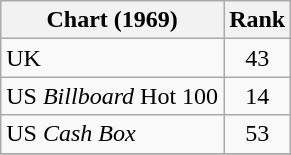<table class="wikitable sortable">
<tr>
<th>Chart (1969)</th>
<th>Rank</th>
</tr>
<tr>
<td>UK</td>
<td style="text-align:center;">43</td>
</tr>
<tr>
<td>US <em>Billboard</em> Hot 100</td>
<td style="text-align:center;">14</td>
</tr>
<tr>
<td>US <em>Cash Box</em></td>
<td style="text-align:center;">53</td>
</tr>
<tr>
</tr>
</table>
